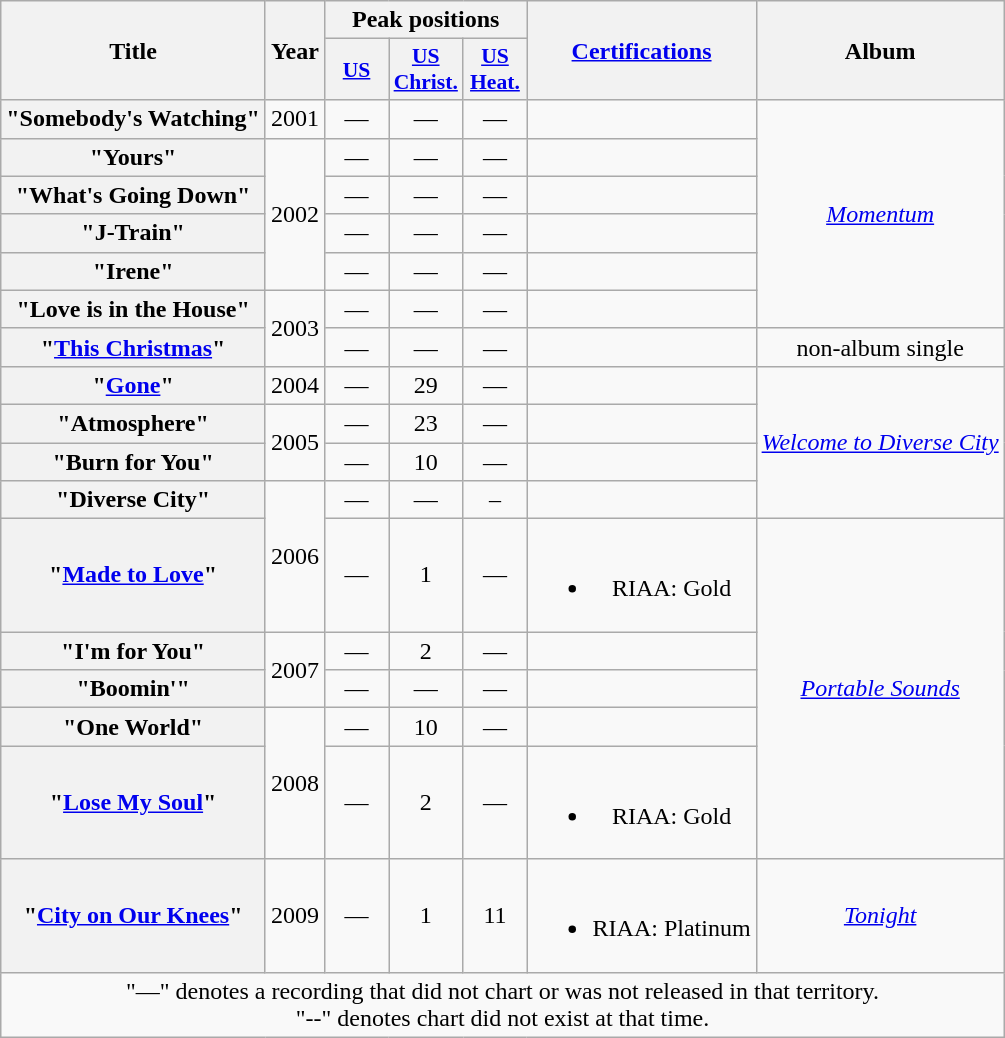<table class="wikitable plainrowheaders" style="text-align:center;">
<tr>
<th rowspan="2" scope="col">Title</th>
<th rowspan="2" scope="col">Year</th>
<th scope="col" colspan="3">Peak positions</th>
<th scope="col" rowspan="2"><a href='#'>Certifications</a></th>
<th scope="col" rowspan="2">Album</th>
</tr>
<tr>
<th scope="col" style="width:2.5em;font-size:90%;"><a href='#'>US</a><br></th>
<th scope="col" style="width:2.5em;font-size:90%;"><a href='#'>US Christ.</a><br></th>
<th scope="col" style="width:2.5em;font-size:90%;"><a href='#'>US Heat.</a><br></th>
</tr>
<tr>
<th scope="row">"Somebody's Watching"</th>
<td>2001</td>
<td>—</td>
<td>—</td>
<td>—</td>
<td></td>
<td rowspan="6"><em><a href='#'>Momentum</a></em></td>
</tr>
<tr>
<th scope="row">"Yours"</th>
<td rowspan="4">2002</td>
<td>—</td>
<td>—</td>
<td>—</td>
<td></td>
</tr>
<tr>
<th scope="row">"What's Going Down"</th>
<td>—</td>
<td>—</td>
<td>—</td>
<td></td>
</tr>
<tr>
<th scope="row">"J-Train" </th>
<td>—</td>
<td>—</td>
<td>—</td>
<td></td>
</tr>
<tr>
<th scope="row">"Irene"<br></th>
<td>—</td>
<td>—</td>
<td>—</td>
<td></td>
</tr>
<tr>
<th scope="row">"Love is in the House"</th>
<td rowspan="2">2003</td>
<td>—</td>
<td>—</td>
<td>—</td>
<td></td>
</tr>
<tr>
<th scope="row">"<a href='#'>This Christmas</a>"</th>
<td>—</td>
<td>—</td>
<td>—</td>
<td></td>
<td>non-album single</td>
</tr>
<tr>
<th scope="row">"<a href='#'>Gone</a>"</th>
<td>2004</td>
<td>—</td>
<td>29</td>
<td>—</td>
<td></td>
<td rowspan="4"><em><a href='#'>Welcome to Diverse City</a></em></td>
</tr>
<tr>
<th scope="row">"Atmosphere"</th>
<td rowspan="2">2005</td>
<td>—</td>
<td>23</td>
<td>—</td>
<td></td>
</tr>
<tr>
<th scope="row">"Burn for You"</th>
<td>—</td>
<td>10</td>
<td>—</td>
<td></td>
</tr>
<tr>
<th scope="row">"Diverse City"</th>
<td rowspan="2">2006</td>
<td>—</td>
<td>—</td>
<td>–</td>
<td></td>
</tr>
<tr>
<th scope="row">"<a href='#'>Made to Love</a>"</th>
<td>—</td>
<td>1</td>
<td>—</td>
<td><br><ul><li>RIAA: Gold</li></ul></td>
<td rowspan="5"><em><a href='#'>Portable Sounds</a></em></td>
</tr>
<tr>
<th scope="row">"I'm for You"</th>
<td rowspan="2">2007</td>
<td>—</td>
<td>2</td>
<td>—</td>
<td></td>
</tr>
<tr>
<th scope="row">"Boomin'"</th>
<td>—</td>
<td>—</td>
<td>—</td>
<td></td>
</tr>
<tr>
<th scope="row">"One World"</th>
<td rowspan="2">2008</td>
<td>—</td>
<td>10</td>
<td>—</td>
<td></td>
</tr>
<tr>
<th scope="row">"<a href='#'>Lose My Soul</a>"</th>
<td>—</td>
<td>2</td>
<td>—</td>
<td><br><ul><li>RIAA: Gold</li></ul></td>
</tr>
<tr>
<th scope="row">"<a href='#'>City on Our Knees</a>"</th>
<td>2009</td>
<td>—</td>
<td>1</td>
<td>11</td>
<td><br><ul><li>RIAA: Platinum</li></ul></td>
<td><em><a href='#'>Tonight</a></em></td>
</tr>
<tr>
<td colspan="7">"—" denotes a recording that did not chart or was not released in that territory.<br>"--" denotes chart did not exist at that time.</td>
</tr>
</table>
